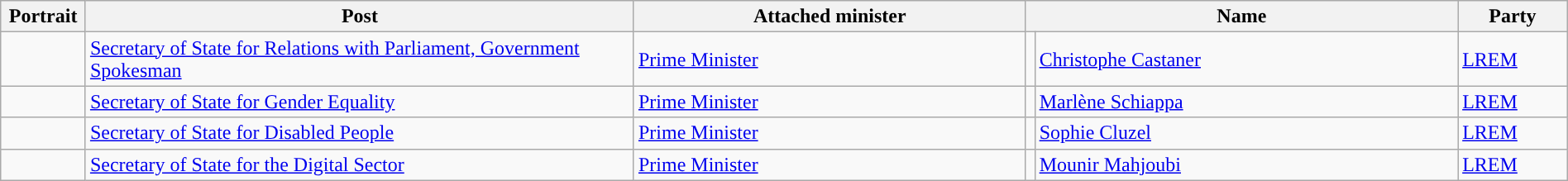<table class="wikitable sortable" style="width:100%;">
<tr>
<th class="unsortable">Portrait</th>
<th>Post</th>
<th>Attached minister</th>
<th colspan="2" scope="col" class="unsortable">Name</th>
<th>Party</th>
</tr>
<tr>
<td width="80px"></td>
<td width=35%><a href='#'>Secretary of State for Relations with Parliament, Government Spokesman</a></td>
<td width=25%><a href='#'>Prime Minister</a></td>
<td style="background:"></td>
<td width=27%><a href='#'>Christophe Castaner</a></td>
<td width=7%><a href='#'>LREM</a></td>
</tr>
<tr>
<td width="80px"></td>
<td width=35%><a href='#'>Secretary of State for Gender Equality</a></td>
<td width=25%><a href='#'>Prime Minister</a></td>
<td style="background:"></td>
<td width=27%><a href='#'>Marlène Schiappa</a></td>
<td width=7%><a href='#'>LREM</a></td>
</tr>
<tr>
<td width="80px"></td>
<td width=35%><a href='#'>Secretary of State for Disabled People</a></td>
<td width=25%><a href='#'>Prime Minister</a></td>
<td style="background:"></td>
<td width=27%><a href='#'>Sophie Cluzel</a></td>
<td width=7%><a href='#'>LREM</a></td>
</tr>
<tr>
<td width="80px"></td>
<td width=35%><a href='#'>Secretary of State for the Digital Sector</a></td>
<td width=25%><a href='#'>Prime Minister</a></td>
<td style="background:"></td>
<td width=27%><a href='#'>Mounir Mahjoubi</a></td>
<td width=7%><a href='#'>LREM</a></td>
</tr>
</table>
